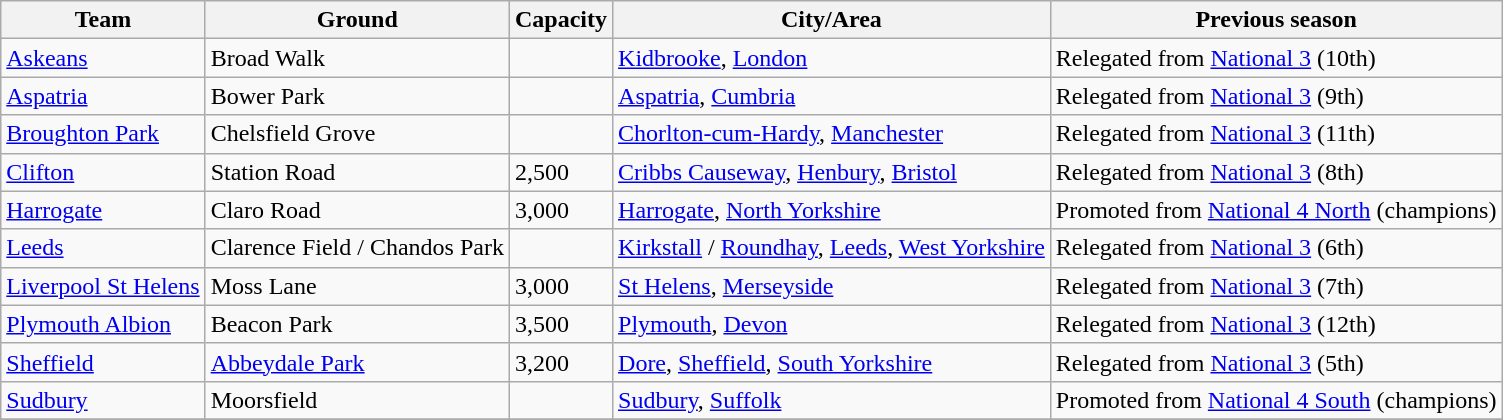<table class="wikitable sortable">
<tr>
<th>Team</th>
<th>Ground</th>
<th>Capacity</th>
<th>City/Area</th>
<th>Previous season</th>
</tr>
<tr>
<td><a href='#'>Askeans</a></td>
<td>Broad Walk</td>
<td></td>
<td><a href='#'>Kidbrooke</a>, <a href='#'>London</a></td>
<td>Relegated from <a href='#'>National 3</a> (10th)</td>
</tr>
<tr>
<td><a href='#'>Aspatria</a></td>
<td>Bower Park</td>
<td></td>
<td><a href='#'>Aspatria</a>, <a href='#'>Cumbria</a></td>
<td>Relegated from <a href='#'>National 3</a> (9th)</td>
</tr>
<tr>
<td><a href='#'>Broughton Park</a></td>
<td>Chelsfield Grove</td>
<td></td>
<td><a href='#'>Chorlton-cum-Hardy</a>, <a href='#'>Manchester</a></td>
<td>Relegated from <a href='#'>National 3</a> (11th)</td>
</tr>
<tr>
<td><a href='#'>Clifton</a></td>
<td>Station Road</td>
<td>2,500</td>
<td><a href='#'>Cribbs Causeway</a>, <a href='#'>Henbury</a>, <a href='#'>Bristol</a></td>
<td>Relegated from <a href='#'>National 3</a> (8th)</td>
</tr>
<tr>
<td><a href='#'>Harrogate</a></td>
<td>Claro Road</td>
<td>3,000</td>
<td><a href='#'>Harrogate</a>, <a href='#'>North Yorkshire</a></td>
<td>Promoted from <a href='#'>National 4 North</a> (champions)</td>
</tr>
<tr>
<td><a href='#'>Leeds</a></td>
<td>Clarence Field / Chandos Park</td>
<td></td>
<td><a href='#'>Kirkstall</a> / <a href='#'>Roundhay</a>, <a href='#'>Leeds</a>, <a href='#'>West Yorkshire</a></td>
<td>Relegated from <a href='#'>National 3</a> (6th)</td>
</tr>
<tr>
<td><a href='#'>Liverpool St Helens</a></td>
<td>Moss Lane</td>
<td>3,000</td>
<td><a href='#'>St Helens</a>, <a href='#'>Merseyside</a></td>
<td>Relegated from <a href='#'>National 3</a> (7th)</td>
</tr>
<tr>
<td><a href='#'>Plymouth Albion</a></td>
<td>Beacon Park</td>
<td>3,500</td>
<td><a href='#'>Plymouth</a>, <a href='#'>Devon</a></td>
<td>Relegated from <a href='#'>National 3</a> (12th)</td>
</tr>
<tr>
<td><a href='#'>Sheffield</a></td>
<td><a href='#'>Abbeydale Park</a></td>
<td>3,200</td>
<td><a href='#'>Dore</a>, <a href='#'>Sheffield</a>, <a href='#'>South Yorkshire</a></td>
<td>Relegated from <a href='#'>National 3</a> (5th)</td>
</tr>
<tr>
<td><a href='#'>Sudbury</a></td>
<td>Moorsfield</td>
<td></td>
<td><a href='#'>Sudbury</a>, <a href='#'>Suffolk</a></td>
<td>Promoted from <a href='#'>National 4 South</a> (champions)</td>
</tr>
<tr>
</tr>
</table>
